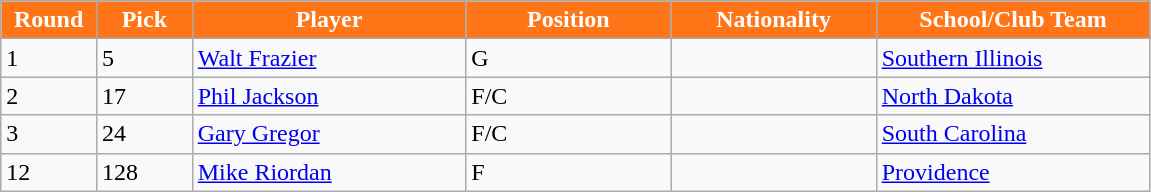<table class="wikitable sortable sortable">
<tr>
<th style="background:#FF7518;color:#FFFFFF;" width="7%">Round</th>
<th style="background:#FF7518;color:#FFFFFF;" width="7%">Pick</th>
<th style="background:#FF7518;color:#FFFFFF;" width="20%">Player</th>
<th style="background:#FF7518;color:#FFFFFF;" width="15%">Position</th>
<th style="background:#FF7518;color:#FFFFFF;" width="15%">Nationality</th>
<th style="background:#FF7518;color:#FFFFFF;" width="20%">School/Club Team</th>
</tr>
<tr>
<td>1</td>
<td>5</td>
<td><a href='#'>Walt Frazier</a></td>
<td>G</td>
<td></td>
<td><a href='#'>Southern Illinois</a></td>
</tr>
<tr>
<td>2</td>
<td>17</td>
<td><a href='#'>Phil Jackson</a></td>
<td>F/C</td>
<td></td>
<td><a href='#'>North Dakota</a></td>
</tr>
<tr>
<td>3</td>
<td>24</td>
<td><a href='#'>Gary Gregor</a></td>
<td>F/C</td>
<td></td>
<td><a href='#'>South Carolina</a></td>
</tr>
<tr>
<td>12</td>
<td>128</td>
<td><a href='#'>Mike Riordan</a></td>
<td>F</td>
<td></td>
<td><a href='#'>Providence</a></td>
</tr>
</table>
